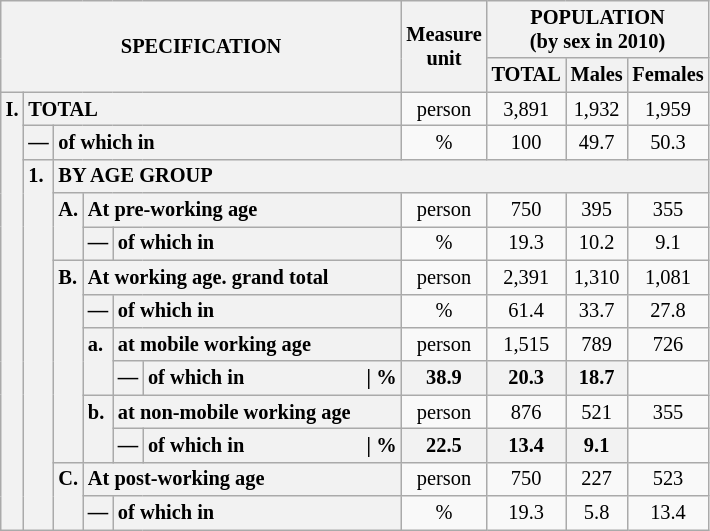<table class="wikitable" style="font-size:85%; text-align:center">
<tr>
<th rowspan="2" colspan="6">SPECIFICATION</th>
<th rowspan="2">Measure<br> unit</th>
<th colspan="3" rowspan="1">POPULATION<br> (by sex in 2010)</th>
</tr>
<tr>
<th>TOTAL</th>
<th>Males</th>
<th>Females</th>
</tr>
<tr>
<th style="text-align:left" valign="top" rowspan="13">I.</th>
<th style="text-align:left" colspan="5">TOTAL</th>
<td>person</td>
<td>3,891</td>
<td>1,932</td>
<td>1,959</td>
</tr>
<tr>
<th style="text-align:left" valign="top">—</th>
<th style="text-align:left" colspan="4">of which in</th>
<td>%</td>
<td>100</td>
<td>49.7</td>
<td>50.3</td>
</tr>
<tr>
<th style="text-align:left" valign="top" rowspan="11">1.</th>
<th style="text-align:left" colspan="19">BY AGE GROUP</th>
</tr>
<tr>
<th style="text-align:left" valign="top" rowspan="2">A.</th>
<th style="text-align:left" colspan="3">At pre-working age</th>
<td>person</td>
<td>750</td>
<td>395</td>
<td>355</td>
</tr>
<tr>
<th style="text-align:left" valign="top">—</th>
<th style="text-align:left" valign="top" colspan="2">of which in</th>
<td>%</td>
<td>19.3</td>
<td>10.2</td>
<td>9.1</td>
</tr>
<tr>
<th style="text-align:left" valign="top" rowspan="6">B.</th>
<th style="text-align:left" colspan="3">At working age. grand total</th>
<td>person</td>
<td>2,391</td>
<td>1,310</td>
<td>1,081</td>
</tr>
<tr>
<th style="text-align:left" valign="top">—</th>
<th style="text-align:left" valign="top" colspan="2">of which in</th>
<td>%</td>
<td>61.4</td>
<td>33.7</td>
<td>27.8</td>
</tr>
<tr>
<th style="text-align:left" valign="top" rowspan="2">a.</th>
<th style="text-align:left" colspan="2">at mobile working age</th>
<td>person</td>
<td>1,515</td>
<td>789</td>
<td>726</td>
</tr>
<tr>
<th style="text-align:left" valign="top">—</th>
<th style="text-align:left" valign="top" colspan="1">of which in                        | %</th>
<th>38.9</th>
<th>20.3</th>
<th>18.7</th>
</tr>
<tr>
<th style="text-align:left" valign="top" rowspan="2">b.</th>
<th style="text-align:left" colspan="2">at non-mobile working age</th>
<td>person</td>
<td>876</td>
<td>521</td>
<td>355</td>
</tr>
<tr>
<th style="text-align:left" valign="top">—</th>
<th style="text-align:left" valign="top" colspan="1">of which in                        | %</th>
<th>22.5</th>
<th>13.4</th>
<th>9.1</th>
</tr>
<tr>
<th style="text-align:left" valign="top" rowspan="2">C.</th>
<th style="text-align:left" colspan="3">At post-working age</th>
<td>person</td>
<td>750</td>
<td>227</td>
<td>523</td>
</tr>
<tr>
<th style="text-align:left" valign="top">—</th>
<th style="text-align:left" valign="top" colspan="2">of which in</th>
<td>%</td>
<td>19.3</td>
<td>5.8</td>
<td>13.4</td>
</tr>
</table>
